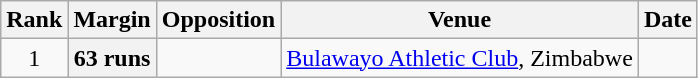<table class="wikitable plainrowheaders sortable">
<tr>
<th scope=col>Rank</th>
<th scope=col>Margin</th>
<th scope=col>Opposition</th>
<th scope=col>Venue</th>
<th scope=col>Date</th>
</tr>
<tr>
<td align=center>1</td>
<th scope=row style=text-align:center>63 runs</th>
<td></td>
<td><a href='#'>Bulawayo Athletic Club</a>, Zimbabwe</td>
<td></td>
</tr>
</table>
